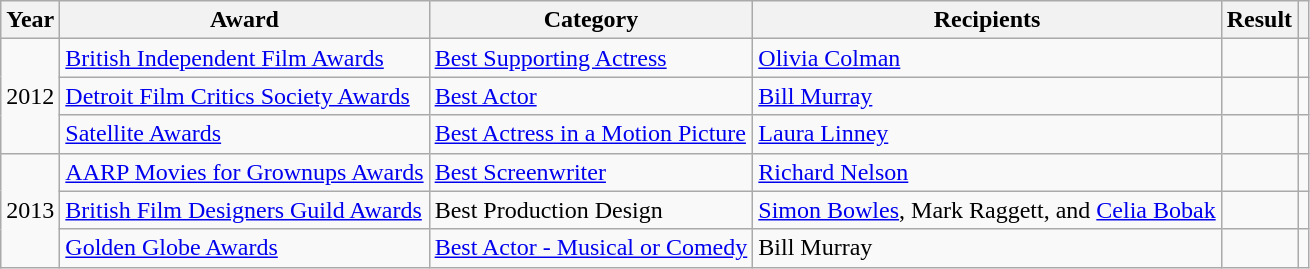<table class="wikitable sortable">
<tr>
<th>Year</th>
<th>Award</th>
<th>Category</th>
<th>Recipients</th>
<th>Result</th>
<th></th>
</tr>
<tr>
<td rowspan=3>2012</td>
<td><a href='#'>British Independent Film Awards</a></td>
<td><a href='#'>Best Supporting Actress</a></td>
<td><a href='#'>Olivia Colman</a></td>
<td></td>
<td align="center"></td>
</tr>
<tr>
<td><a href='#'>Detroit Film Critics Society Awards</a></td>
<td><a href='#'>Best Actor</a></td>
<td><a href='#'>Bill Murray</a></td>
<td></td>
<td align="center"></td>
</tr>
<tr>
<td><a href='#'>Satellite Awards</a></td>
<td><a href='#'>Best Actress in a Motion Picture</a></td>
<td><a href='#'>Laura Linney</a></td>
<td></td>
<td align="center"></td>
</tr>
<tr>
<td rowspan="11">2013</td>
<td><a href='#'>AARP Movies for Grownups Awards</a></td>
<td><a href='#'>Best Screenwriter</a></td>
<td><a href='#'>Richard Nelson</a></td>
<td></td>
<td align="center"></td>
</tr>
<tr>
<td><a href='#'>British Film Designers Guild Awards</a></td>
<td>Best Production Design</td>
<td><a href='#'>Simon Bowles</a>, Mark Raggett, and <a href='#'>Celia Bobak</a></td>
<td></td>
<td align="center"></td>
</tr>
<tr>
<td><a href='#'>Golden Globe Awards</a></td>
<td><a href='#'>Best Actor - Musical or Comedy</a></td>
<td>Bill Murray</td>
<td></td>
<td align="center"></td>
</tr>
</table>
